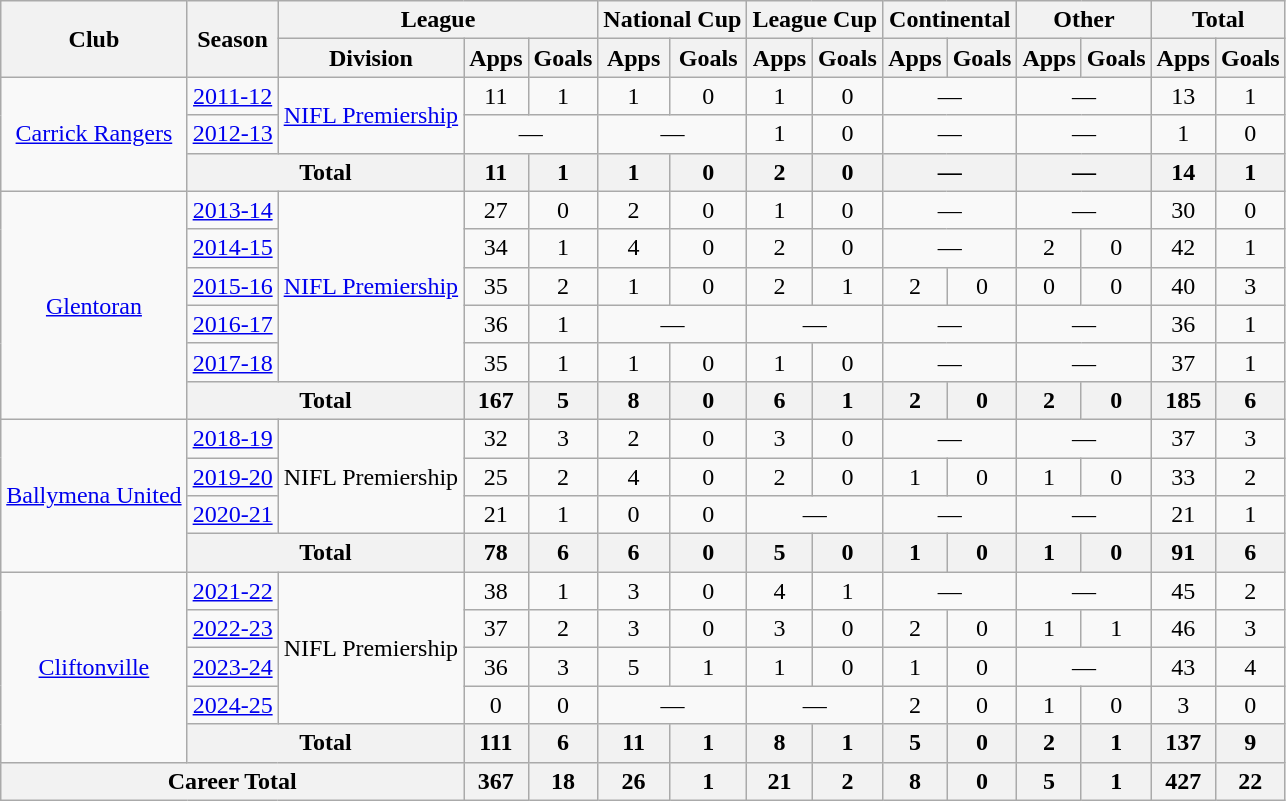<table class="wikitable" style="text-align: center">
<tr>
<th rowspan="2">Club</th>
<th rowspan="2">Season</th>
<th colspan="3">League</th>
<th colspan="2">National Cup</th>
<th colspan="2">League Cup</th>
<th colspan="2">Continental</th>
<th colspan="2">Other</th>
<th colspan="2">Total</th>
</tr>
<tr>
<th>Division</th>
<th>Apps</th>
<th>Goals</th>
<th>Apps</th>
<th>Goals</th>
<th>Apps</th>
<th>Goals</th>
<th>Apps</th>
<th>Goals</th>
<th>Apps</th>
<th>Goals</th>
<th>Apps</th>
<th>Goals</th>
</tr>
<tr>
<td rowspan="3"><a href='#'>Carrick Rangers</a></td>
<td><a href='#'>2011-12</a></td>
<td rowspan="2"><a href='#'>NIFL Premiership</a></td>
<td>11</td>
<td>1</td>
<td>1</td>
<td>0</td>
<td>1</td>
<td>0</td>
<td colspan="2">—</td>
<td colspan="2">—</td>
<td>13</td>
<td>1</td>
</tr>
<tr>
<td><a href='#'>2012-13</a></td>
<td colspan="2">—</td>
<td colspan="2">—</td>
<td>1</td>
<td>0</td>
<td colspan="2">—</td>
<td colspan="2">—</td>
<td>1</td>
<td>0</td>
</tr>
<tr>
<th colspan="2">Total</th>
<th>11</th>
<th>1</th>
<th>1</th>
<th>0</th>
<th>2</th>
<th>0</th>
<th colspan="2">—</th>
<th colspan="2">—</th>
<th>14</th>
<th>1</th>
</tr>
<tr>
<td rowspan="6"><a href='#'>Glentoran</a></td>
<td><a href='#'>2013-14</a></td>
<td rowspan="5"><a href='#'>NIFL Premiership</a></td>
<td>27</td>
<td>0</td>
<td>2</td>
<td>0</td>
<td>1</td>
<td>0</td>
<td colspan="2">—</td>
<td colspan="2">—</td>
<td>30</td>
<td>0</td>
</tr>
<tr>
<td><a href='#'>2014-15</a></td>
<td>34</td>
<td>1</td>
<td>4</td>
<td>0</td>
<td>2</td>
<td>0</td>
<td colspan="2">—</td>
<td>2</td>
<td>0</td>
<td>42</td>
<td>1</td>
</tr>
<tr>
<td><a href='#'>2015-16</a></td>
<td>35</td>
<td>2</td>
<td>1</td>
<td>0</td>
<td>2</td>
<td>1</td>
<td>2</td>
<td>0</td>
<td>0</td>
<td>0</td>
<td>40</td>
<td>3</td>
</tr>
<tr>
<td><a href='#'>2016-17</a></td>
<td>36</td>
<td>1</td>
<td colspan="2">—</td>
<td colspan="2">—</td>
<td colspan="2">—</td>
<td colspan="2">—</td>
<td>36</td>
<td>1</td>
</tr>
<tr>
<td><a href='#'>2017-18</a></td>
<td>35</td>
<td>1</td>
<td>1</td>
<td>0</td>
<td>1</td>
<td>0</td>
<td colspan="2">—</td>
<td colspan="2">—</td>
<td>37</td>
<td>1</td>
</tr>
<tr>
<th colspan="2">Total</th>
<th>167</th>
<th>5</th>
<th>8</th>
<th>0</th>
<th>6</th>
<th>1</th>
<th>2</th>
<th>0</th>
<th>2</th>
<th>0</th>
<th>185</th>
<th>6</th>
</tr>
<tr>
<td rowspan="4"><a href='#'>Ballymena United</a></td>
<td><a href='#'>2018-19</a></td>
<td rowspan="3">NIFL Premiership</td>
<td>32</td>
<td>3</td>
<td>2</td>
<td>0</td>
<td>3</td>
<td>0</td>
<td colspan="2">—</td>
<td colspan="2">—</td>
<td>37</td>
<td>3</td>
</tr>
<tr>
<td><a href='#'>2019-20</a></td>
<td>25</td>
<td>2</td>
<td>4</td>
<td>0</td>
<td>2</td>
<td>0</td>
<td>1</td>
<td>0</td>
<td>1</td>
<td>0</td>
<td>33</td>
<td>2</td>
</tr>
<tr>
<td><a href='#'>2020-21</a></td>
<td>21</td>
<td>1</td>
<td>0</td>
<td>0</td>
<td colspan="2">—</td>
<td colspan="2">—</td>
<td colspan="2">—</td>
<td>21</td>
<td>1</td>
</tr>
<tr>
<th colspan="2">Total</th>
<th>78</th>
<th>6</th>
<th>6</th>
<th>0</th>
<th>5</th>
<th>0</th>
<th>1</th>
<th>0</th>
<th>1</th>
<th>0</th>
<th>91</th>
<th>6</th>
</tr>
<tr>
<td rowspan="5"><a href='#'>Cliftonville</a></td>
<td><a href='#'>2021-22</a></td>
<td rowspan="4">NIFL Premiership</td>
<td>38</td>
<td>1</td>
<td>3</td>
<td>0</td>
<td>4</td>
<td>1</td>
<td colspan="2">—</td>
<td colspan="2">—</td>
<td>45</td>
<td>2</td>
</tr>
<tr>
<td><a href='#'>2022-23</a></td>
<td>37</td>
<td>2</td>
<td>3</td>
<td>0</td>
<td>3</td>
<td>0</td>
<td>2</td>
<td>0</td>
<td>1</td>
<td>1</td>
<td>46</td>
<td>3</td>
</tr>
<tr>
<td><a href='#'>2023-24</a></td>
<td>36</td>
<td>3</td>
<td>5</td>
<td>1</td>
<td>1</td>
<td>0</td>
<td>1</td>
<td>0</td>
<td colspan="2">—</td>
<td>43</td>
<td>4</td>
</tr>
<tr>
<td><a href='#'>2024-25</a></td>
<td>0</td>
<td>0</td>
<td colspan="2">—</td>
<td colspan="2">—</td>
<td>2</td>
<td>0</td>
<td>1</td>
<td>0</td>
<td>3</td>
<td>0</td>
</tr>
<tr>
<th colspan="2">Total</th>
<th>111</th>
<th>6</th>
<th>11</th>
<th>1</th>
<th>8</th>
<th>1</th>
<th>5</th>
<th>0</th>
<th>2</th>
<th>1</th>
<th>137</th>
<th>9</th>
</tr>
<tr>
<th colspan="3">Career Total</th>
<th>367</th>
<th>18</th>
<th>26</th>
<th>1</th>
<th>21</th>
<th>2</th>
<th>8</th>
<th>0</th>
<th>5</th>
<th>1</th>
<th>427</th>
<th>22</th>
</tr>
</table>
